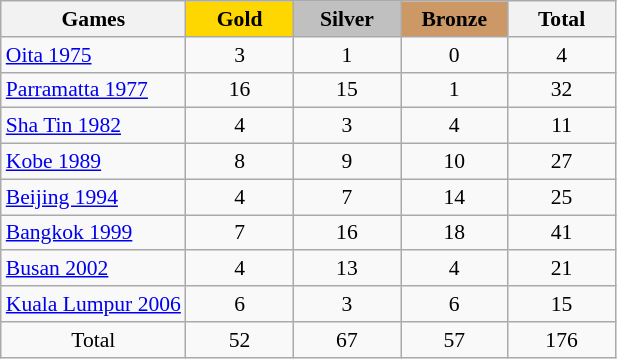<table class="wikitable" style="text-align:center; font-size:90%;">
<tr>
<th>Games</th>
<td style="background:gold; width:4.5em; font-weight:bold;">Gold</td>
<td style="background:silver; width:4.5em; font-weight:bold;">Silver</td>
<td style="background:#cc9966; width:4.5em; font-weight:bold;">Bronze</td>
<th style="width:4.5em; font-weight:bold;">Total</th>
</tr>
<tr>
<td align=left><a href='#'>Oita 1975</a></td>
<td>3</td>
<td>1</td>
<td>0</td>
<td>4</td>
</tr>
<tr>
<td align=left><a href='#'>Parramatta 1977</a></td>
<td>16</td>
<td>15</td>
<td>1</td>
<td>32</td>
</tr>
<tr>
<td align=left> <a href='#'>Sha Tin 1982</a></td>
<td>4</td>
<td>3</td>
<td>4</td>
<td>11</td>
</tr>
<tr>
<td align=left><a href='#'>Kobe 1989</a></td>
<td>8</td>
<td>9</td>
<td>10</td>
<td>27</td>
</tr>
<tr>
<td align=left><a href='#'>Beijing 1994</a></td>
<td>4</td>
<td>7</td>
<td>14</td>
<td>25</td>
</tr>
<tr>
<td align=left><a href='#'>Bangkok 1999</a></td>
<td>7</td>
<td>16</td>
<td>18</td>
<td>41</td>
</tr>
<tr>
<td align=left><a href='#'>Busan 2002</a></td>
<td>4</td>
<td>13</td>
<td>4</td>
<td>21</td>
</tr>
<tr>
<td align=left><a href='#'>Kuala Lumpur 2006</a></td>
<td>6</td>
<td>3</td>
<td>6</td>
<td>15</td>
</tr>
<tr>
<td>Total</td>
<td>52</td>
<td>67</td>
<td>57</td>
<td>176</td>
</tr>
</table>
